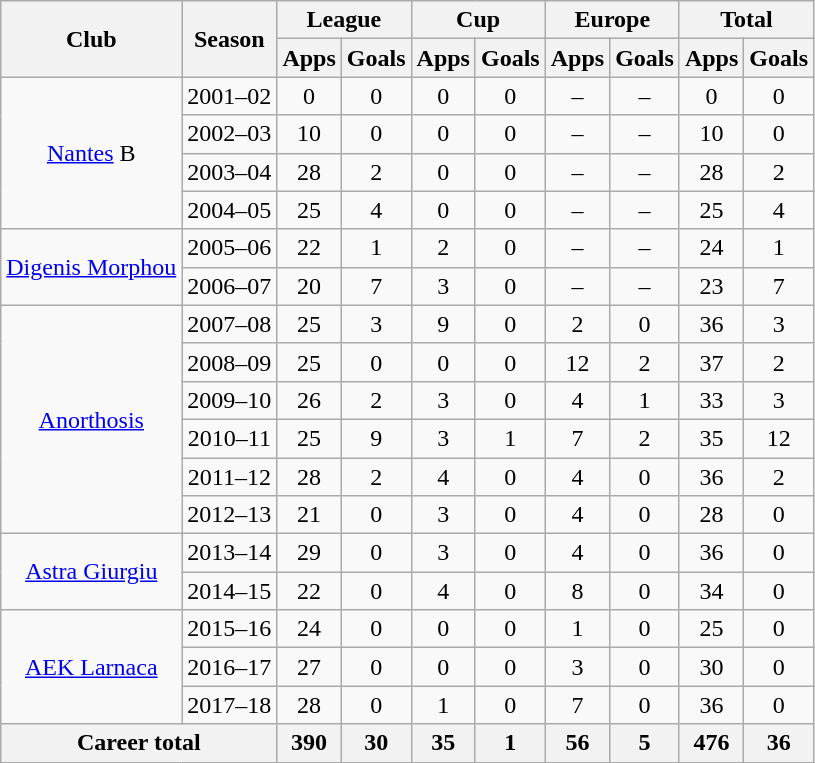<table class="wikitable" style="text-align:center">
<tr>
<th rowspan="2">Club</th>
<th rowspan="2">Season</th>
<th colspan="2">League</th>
<th colspan="2">Cup</th>
<th colspan="2">Europe</th>
<th colspan="2">Total</th>
</tr>
<tr>
<th>Apps</th>
<th>Goals</th>
<th>Apps</th>
<th>Goals</th>
<th>Apps</th>
<th>Goals</th>
<th>Apps</th>
<th>Goals</th>
</tr>
<tr>
<td rowspan="4"><a href='#'>Nantes</a> B</td>
<td>2001–02</td>
<td>0</td>
<td>0</td>
<td>0</td>
<td>0</td>
<td>–</td>
<td>–</td>
<td>0</td>
<td>0</td>
</tr>
<tr>
<td>2002–03</td>
<td>10</td>
<td>0</td>
<td>0</td>
<td>0</td>
<td>–</td>
<td>–</td>
<td>10</td>
<td>0</td>
</tr>
<tr>
<td>2003–04</td>
<td>28</td>
<td>2</td>
<td>0</td>
<td>0</td>
<td>–</td>
<td>–</td>
<td>28</td>
<td>2</td>
</tr>
<tr>
<td>2004–05</td>
<td>25</td>
<td>4</td>
<td>0</td>
<td>0</td>
<td>–</td>
<td>–</td>
<td>25</td>
<td>4</td>
</tr>
<tr>
<td rowspan="2"><a href='#'>Digenis Morphou</a></td>
<td>2005–06</td>
<td>22</td>
<td>1</td>
<td>2</td>
<td>0</td>
<td>–</td>
<td>–</td>
<td>24</td>
<td>1</td>
</tr>
<tr>
<td>2006–07</td>
<td>20</td>
<td>7</td>
<td>3</td>
<td>0</td>
<td>–</td>
<td>–</td>
<td>23</td>
<td>7</td>
</tr>
<tr>
<td rowspan="6"><a href='#'>Anorthosis</a></td>
<td>2007–08</td>
<td>25</td>
<td>3</td>
<td>9</td>
<td>0</td>
<td>2</td>
<td>0</td>
<td>36</td>
<td>3</td>
</tr>
<tr>
<td>2008–09</td>
<td>25</td>
<td>0</td>
<td>0</td>
<td>0</td>
<td>12</td>
<td>2</td>
<td>37</td>
<td>2</td>
</tr>
<tr>
<td>2009–10</td>
<td>26</td>
<td>2</td>
<td>3</td>
<td>0</td>
<td>4</td>
<td>1</td>
<td>33</td>
<td>3</td>
</tr>
<tr>
<td>2010–11</td>
<td>25</td>
<td>9</td>
<td>3</td>
<td>1</td>
<td>7</td>
<td>2</td>
<td>35</td>
<td>12</td>
</tr>
<tr>
<td>2011–12</td>
<td>28</td>
<td>2</td>
<td>4</td>
<td>0</td>
<td>4</td>
<td>0</td>
<td>36</td>
<td>2</td>
</tr>
<tr>
<td>2012–13</td>
<td>21</td>
<td>0</td>
<td>3</td>
<td>0</td>
<td>4</td>
<td>0</td>
<td>28</td>
<td>0</td>
</tr>
<tr>
<td rowspan="2"><a href='#'>Astra Giurgiu</a></td>
<td>2013–14</td>
<td>29</td>
<td>0</td>
<td>3</td>
<td>0</td>
<td>4</td>
<td>0</td>
<td>36</td>
<td>0</td>
</tr>
<tr>
<td>2014–15</td>
<td>22</td>
<td>0</td>
<td>4</td>
<td>0</td>
<td>8</td>
<td>0</td>
<td>34</td>
<td>0</td>
</tr>
<tr>
<td rowspan="3"><a href='#'>AEK Larnaca</a></td>
<td>2015–16</td>
<td>24</td>
<td>0</td>
<td>0</td>
<td>0</td>
<td>1</td>
<td>0</td>
<td>25</td>
<td>0</td>
</tr>
<tr>
<td>2016–17</td>
<td>27</td>
<td>0</td>
<td>0</td>
<td>0</td>
<td>3</td>
<td>0</td>
<td>30</td>
<td>0</td>
</tr>
<tr>
<td>2017–18</td>
<td>28</td>
<td>0</td>
<td>1</td>
<td>0</td>
<td>7</td>
<td>0</td>
<td>36</td>
<td>0</td>
</tr>
<tr>
<th colspan="2">Career total</th>
<th>390</th>
<th>30</th>
<th>35</th>
<th>1</th>
<th>56</th>
<th>5</th>
<th>476</th>
<th>36</th>
</tr>
</table>
